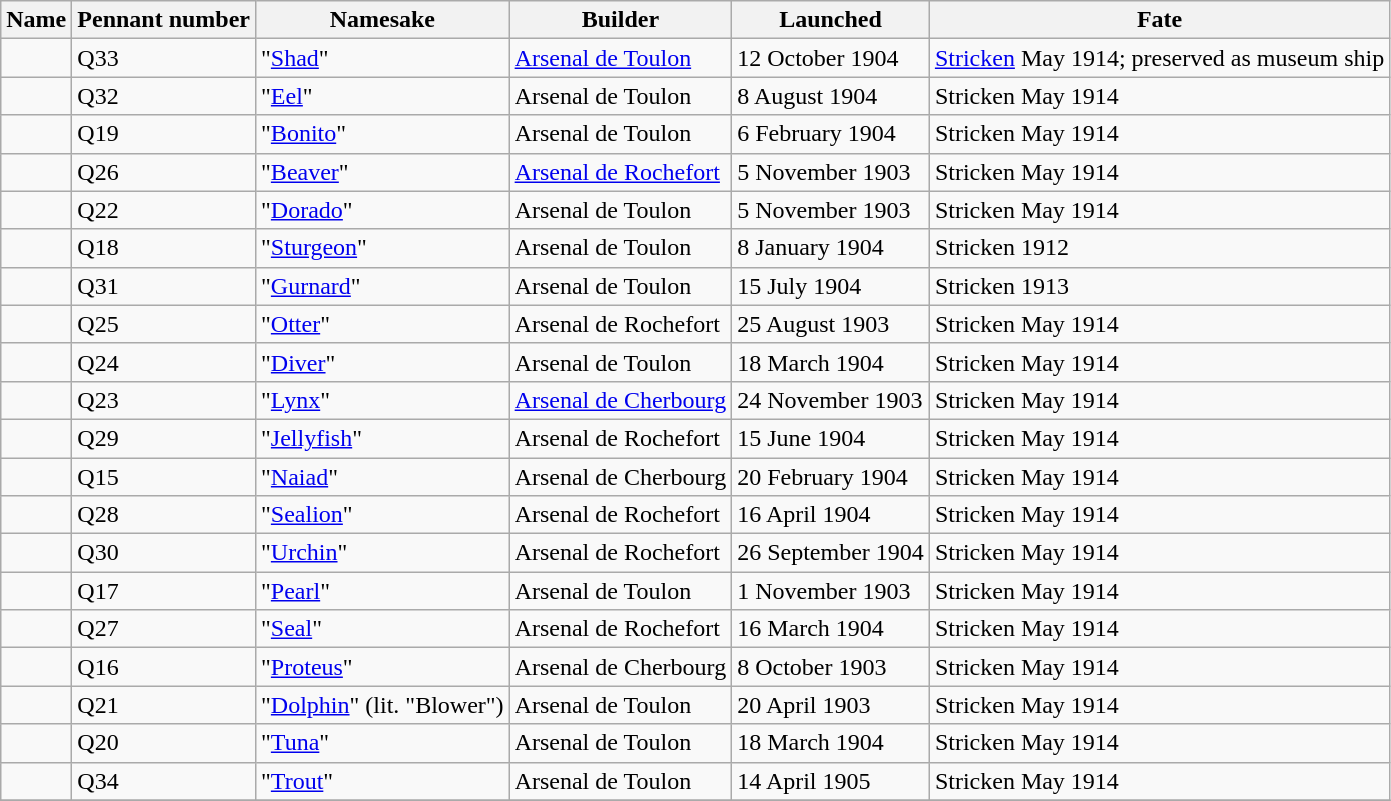<table class="wikitable nowraplinks">
<tr>
<th>Name</th>
<th>Pennant number</th>
<th>Namesake</th>
<th>Builder</th>
<th>Launched</th>
<th>Fate</th>
</tr>
<tr>
<td></td>
<td>Q33</td>
<td>"<a href='#'>Shad</a>"</td>
<td><a href='#'>Arsenal de Toulon</a></td>
<td>12 October 1904</td>
<td><a href='#'>Stricken</a> May 1914; preserved as museum ship</td>
</tr>
<tr>
<td></td>
<td>Q32</td>
<td>"<a href='#'>Eel</a>"</td>
<td>Arsenal de Toulon</td>
<td>8 August 1904</td>
<td>Stricken May 1914</td>
</tr>
<tr>
<td></td>
<td>Q19</td>
<td>"<a href='#'>Bonito</a>"</td>
<td>Arsenal de Toulon</td>
<td>6 February 1904</td>
<td>Stricken May 1914</td>
</tr>
<tr>
<td></td>
<td>Q26</td>
<td>"<a href='#'>Beaver</a>"</td>
<td><a href='#'>Arsenal de Rochefort</a></td>
<td>5 November 1903</td>
<td>Stricken May 1914</td>
</tr>
<tr>
<td></td>
<td>Q22</td>
<td>"<a href='#'>Dorado</a>"</td>
<td>Arsenal de Toulon</td>
<td>5 November 1903</td>
<td>Stricken May 1914</td>
</tr>
<tr>
<td></td>
<td>Q18</td>
<td>"<a href='#'>Sturgeon</a>"</td>
<td>Arsenal de Toulon</td>
<td>8 January 1904</td>
<td>Stricken 1912</td>
</tr>
<tr>
<td></td>
<td>Q31</td>
<td>"<a href='#'>Gurnard</a>"</td>
<td>Arsenal de Toulon</td>
<td>15 July 1904</td>
<td>Stricken 1913</td>
</tr>
<tr>
<td></td>
<td>Q25</td>
<td>"<a href='#'>Otter</a>"</td>
<td>Arsenal de Rochefort</td>
<td>25 August 1903</td>
<td>Stricken May 1914</td>
</tr>
<tr>
<td></td>
<td>Q24</td>
<td>"<a href='#'>Diver</a>"</td>
<td>Arsenal de Toulon</td>
<td>18 March 1904</td>
<td>Stricken May 1914</td>
</tr>
<tr>
<td></td>
<td>Q23</td>
<td>"<a href='#'>Lynx</a>"</td>
<td><a href='#'>Arsenal de Cherbourg</a></td>
<td>24 November 1903</td>
<td>Stricken May 1914</td>
</tr>
<tr>
<td></td>
<td>Q29</td>
<td>"<a href='#'>Jellyfish</a>"</td>
<td>Arsenal de Rochefort</td>
<td>15 June 1904</td>
<td>Stricken May 1914</td>
</tr>
<tr>
<td></td>
<td>Q15</td>
<td>"<a href='#'>Naiad</a>"</td>
<td>Arsenal de Cherbourg</td>
<td>20 February 1904</td>
<td>Stricken May 1914</td>
</tr>
<tr>
<td></td>
<td>Q28</td>
<td>"<a href='#'>Sealion</a>"</td>
<td>Arsenal de Rochefort</td>
<td>16 April 1904</td>
<td>Stricken May 1914</td>
</tr>
<tr>
<td></td>
<td>Q30</td>
<td>"<a href='#'>Urchin</a>"</td>
<td>Arsenal de Rochefort</td>
<td>26 September 1904</td>
<td>Stricken May 1914</td>
</tr>
<tr>
<td></td>
<td>Q17</td>
<td>"<a href='#'>Pearl</a>"</td>
<td>Arsenal de Toulon</td>
<td>1 November 1903</td>
<td>Stricken May 1914</td>
</tr>
<tr>
<td></td>
<td>Q27</td>
<td>"<a href='#'>Seal</a>"</td>
<td>Arsenal de Rochefort</td>
<td>16 March 1904</td>
<td>Stricken May 1914</td>
</tr>
<tr>
<td></td>
<td>Q16</td>
<td>"<a href='#'>Proteus</a>"</td>
<td>Arsenal de Cherbourg</td>
<td>8 October 1903</td>
<td>Stricken May 1914</td>
</tr>
<tr>
<td></td>
<td>Q21</td>
<td>"<a href='#'>Dolphin</a>" (lit. "Blower")</td>
<td>Arsenal de Toulon</td>
<td>20 April 1903</td>
<td>Stricken May 1914</td>
</tr>
<tr>
<td></td>
<td>Q20</td>
<td>"<a href='#'>Tuna</a>"</td>
<td>Arsenal de Toulon</td>
<td>18 March 1904</td>
<td>Stricken May 1914</td>
</tr>
<tr>
<td></td>
<td>Q34</td>
<td>"<a href='#'>Trout</a>"</td>
<td>Arsenal de Toulon</td>
<td>14 April 1905</td>
<td>Stricken May 1914</td>
</tr>
<tr>
</tr>
</table>
